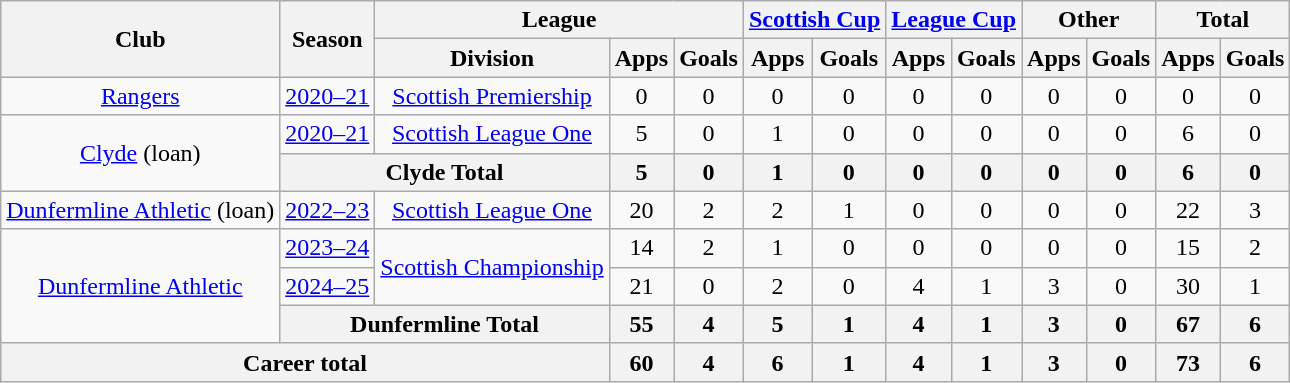<table class="wikitable" style="text-align:center">
<tr>
<th rowspan="2">Club</th>
<th rowspan="2">Season</th>
<th colspan="3">League</th>
<th colspan="2"><a href='#'>Scottish Cup</a></th>
<th colspan="2"><a href='#'>League Cup</a></th>
<th colspan="2">Other</th>
<th colspan="2">Total</th>
</tr>
<tr>
<th>Division</th>
<th>Apps</th>
<th>Goals</th>
<th>Apps</th>
<th>Goals</th>
<th>Apps</th>
<th>Goals</th>
<th>Apps</th>
<th>Goals</th>
<th>Apps</th>
<th>Goals</th>
</tr>
<tr>
<td rowspan="1"><a href='#'>Rangers</a></td>
<td><a href='#'>2020–21</a></td>
<td><a href='#'>Scottish Premiership</a></td>
<td>0</td>
<td>0</td>
<td>0</td>
<td>0</td>
<td>0</td>
<td>0</td>
<td>0</td>
<td>0</td>
<td>0</td>
<td>0</td>
</tr>
<tr>
<td rowspan="2"><a href='#'>Clyde</a> (loan)</td>
<td><a href='#'>2020–21</a></td>
<td><a href='#'>Scottish League One</a></td>
<td>5</td>
<td>0</td>
<td>1</td>
<td>0</td>
<td>0</td>
<td>0</td>
<td>0</td>
<td>0</td>
<td>6</td>
<td>0</td>
</tr>
<tr>
<th colspan="2">Clyde Total</th>
<th>5</th>
<th>0</th>
<th>1</th>
<th>0</th>
<th>0</th>
<th>0</th>
<th 0!>0</th>
<th>0</th>
<th>6</th>
<th>0</th>
</tr>
<tr>
<td rowspan="1"><a href='#'>Dunfermline Athletic</a> (loan)</td>
<td><a href='#'>2022–23</a></td>
<td><a href='#'>Scottish League One</a></td>
<td>20</td>
<td>2</td>
<td>2</td>
<td>1</td>
<td>0</td>
<td>0</td>
<td>0</td>
<td>0</td>
<td>22</td>
<td>3</td>
</tr>
<tr>
<td rowspan="3"><a href='#'>Dunfermline Athletic</a></td>
<td><a href='#'>2023–24</a></td>
<td rowspan="2"><a href='#'>Scottish Championship</a></td>
<td>14</td>
<td>2</td>
<td>1</td>
<td>0</td>
<td>0</td>
<td>0</td>
<td>0</td>
<td>0</td>
<td>15</td>
<td>2</td>
</tr>
<tr>
<td><a href='#'>2024–25</a></td>
<td>21</td>
<td>0</td>
<td>2</td>
<td>0</td>
<td>4</td>
<td>1</td>
<td>3</td>
<td>0</td>
<td>30</td>
<td>1</td>
</tr>
<tr>
<th colspan="2">Dunfermline Total</th>
<th>55</th>
<th>4</th>
<th>5</th>
<th>1</th>
<th>4</th>
<th>1</th>
<th>3</th>
<th 0!>0</th>
<th>67</th>
<th>6</th>
</tr>
<tr>
<th colspan="3">Career total</th>
<th>60</th>
<th>4</th>
<th>6</th>
<th>1</th>
<th>4</th>
<th>1</th>
<th>3</th>
<th>0</th>
<th>73</th>
<th>6</th>
</tr>
</table>
